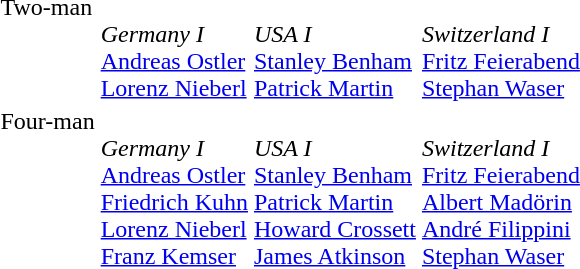<table>
<tr valign="top">
<td>Two-man<br></td>
<td><br><em>Germany I</em><br><a href='#'>Andreas Ostler</a><br><a href='#'>Lorenz Nieberl</a></td>
<td><br><em>USA I</em><br><a href='#'>Stanley Benham</a><br><a href='#'>Patrick Martin</a></td>
<td><br><em>Switzerland I</em><br><a href='#'>Fritz Feierabend</a><br><a href='#'>Stephan Waser</a></td>
</tr>
<tr valign="top">
<td>Four-man<br></td>
<td><br><em>Germany I</em><br><a href='#'>Andreas Ostler</a><br><a href='#'>Friedrich Kuhn</a><br><a href='#'>Lorenz Nieberl</a><br><a href='#'>Franz Kemser</a></td>
<td><br><em>USA I</em><br><a href='#'>Stanley Benham</a><br><a href='#'>Patrick Martin</a><br><a href='#'>Howard Crossett</a><br><a href='#'>James Atkinson</a></td>
<td><br><em>Switzerland I</em><br><a href='#'>Fritz Feierabend</a><br><a href='#'>Albert Madörin</a><br><a href='#'>André Filippini</a><br><a href='#'>Stephan Waser</a></td>
</tr>
</table>
